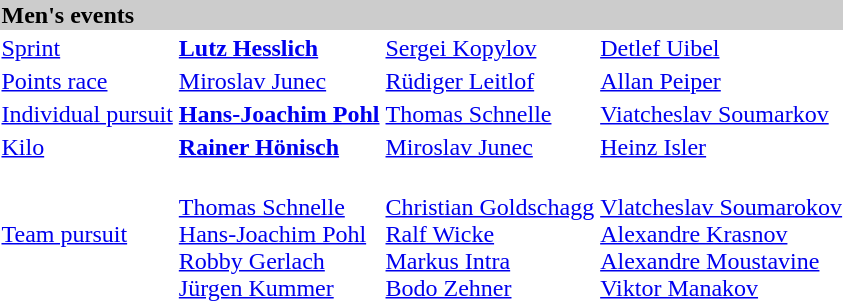<table>
<tr bgcolor="#cccccc">
<td colspan=4><strong>Men's events</strong></td>
</tr>
<tr>
<td><a href='#'>Sprint</a> <br></td>
<td><strong><a href='#'>Lutz Hesslich</a><br><small></small></strong></td>
<td><a href='#'>Sergei Kopylov</a><br><small></small></td>
<td><a href='#'>Detlef Uibel</a><br><small></small></td>
</tr>
<tr>
<td><a href='#'>Points race</a> <br></td>
<td><a href='#'>Miroslav Junec</a><br><small></small></td>
<td><a href='#'>Rüdiger Leitlof</a><br><small></small></td>
<td><a href='#'>Allan Peiper</a><br><small></small></td>
</tr>
<tr>
<td><a href='#'>Individual pursuit</a> <br></td>
<td><strong><a href='#'>Hans-Joachim Pohl</a><br><small></small> </strong></td>
<td><a href='#'>Thomas Schnelle</a><br><small></small></td>
<td><a href='#'>Viatcheslav Soumarkov</a> <br><small></small></td>
</tr>
<tr>
<td><a href='#'>Kilo</a> <br></td>
<td><strong><a href='#'>Rainer Hönisch</a><br><small></small></strong></td>
<td><a href='#'>Miroslav Junec</a><br><small></small></td>
<td><a href='#'>Heinz Isler</a><br><small></small></td>
</tr>
<tr>
<td><a href='#'>Team pursuit</a> <br></td>
<td><strong></strong><br><a href='#'>Thomas Schnelle</a><br><a href='#'>Hans-Joachim Pohl</a><br><a href='#'>Robby Gerlach</a><br><a href='#'>Jürgen Kummer</a></td>
<td><br><a href='#'>Christian Goldschagg</a><br><a href='#'>Ralf Wicke</a><br><a href='#'>Markus Intra</a><br><a href='#'>Bodo Zehner</a></td>
<td><br><a href='#'>Vlatcheslav Soumarokov</a><br><a href='#'>Alexandre Krasnov</a><br><a href='#'>Alexandre Moustavine</a><br><a href='#'>Viktor Manakov</a></td>
</tr>
</table>
